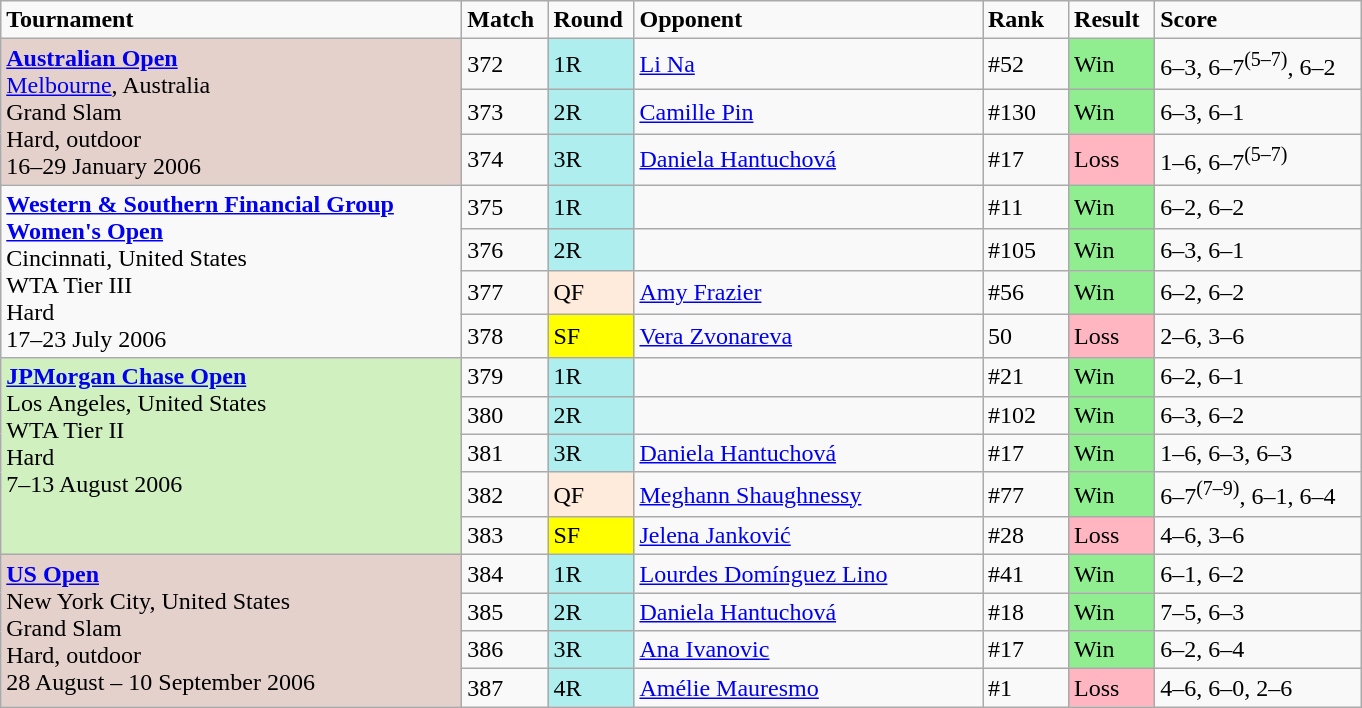<table class="wikitable">
<tr style="font-weight:bold">
<td style="width:300px;">Tournament</td>
<td style="width:50px;">Match</td>
<td style="width:50px;">Round</td>
<td style="width:225px;">Opponent</td>
<td style="width:50px;">Rank</td>
<td style="width:50px;">Result</td>
<td style="width:130px;">Score</td>
</tr>
<tr>
<td rowspan="3" style="background:#e5d1cb; text-align:left; vertical-align:top;"><strong><a href='#'>Australian Open</a></strong><br> <a href='#'>Melbourne</a>, Australia<br>Grand Slam<br>Hard, outdoor<br>16–29 January 2006</td>
<td>372</td>
<td style="background:#afeeee;">1R</td>
<td> <a href='#'>Li Na</a></td>
<td>#52</td>
<td bgcolor=lightgreen>Win</td>
<td>6–3, 6–7<sup>(5–7)</sup>, 6–2</td>
</tr>
<tr>
<td>373</td>
<td style="background:#afeeee;">2R</td>
<td> <a href='#'>Camille Pin</a></td>
<td>#130</td>
<td bgcolor=lightgreen>Win</td>
<td>6–3, 6–1</td>
</tr>
<tr>
<td>374</td>
<td style="background:#afeeee;">3R</td>
<td> <a href='#'>Daniela Hantuchová</a></td>
<td>#17</td>
<td bgcolor=lightpink>Loss</td>
<td>1–6, 6–7<sup>(5–7)</sup></td>
</tr>
<tr>
<td rowspan="4"  style="text-align:left; vertical-align:top;"><strong><a href='#'>Western & Southern Financial Group Women's Open</a></strong> <br> Cincinnati, United States <br> WTA Tier III <br> Hard <br> 17–23 July 2006</td>
<td>375</td>
<td style="background:#afeeee;">1R</td>
<td></td>
<td>#11</td>
<td bgcolor=lightgreen>Win</td>
<td>6–2, 6–2</td>
</tr>
<tr>
<td>376</td>
<td style="background:#afeeee;">2R</td>
<td></td>
<td>#105</td>
<td bgcolor=lightgreen>Win</td>
<td>6–3, 6–1</td>
</tr>
<tr>
<td>377</td>
<td style="background:#ffebdc;">QF</td>
<td> <a href='#'>Amy Frazier</a></td>
<td>#56</td>
<td bgcolor=lightgreen>Win</td>
<td>6–2, 6–2</td>
</tr>
<tr>
<td>378</td>
<td style="background:yellow;">SF</td>
<td> <a href='#'>Vera Zvonareva</a></td>
<td>50</td>
<td bgcolor=lightpink>Loss</td>
<td>2–6, 3–6</td>
</tr>
<tr>
<td rowspan="5"  style="background:#D0F0C0; text-align:left; vertical-align:top;"><strong><a href='#'>JPMorgan Chase Open</a></strong> <br> Los Angeles, United States <br> WTA Tier II <br> Hard <br> 7–13 August 2006</td>
<td>379</td>
<td style="background:#afeeee;">1R</td>
<td></td>
<td>#21</td>
<td bgcolor=lightgreen>Win</td>
<td>6–2, 6–1</td>
</tr>
<tr>
<td>380</td>
<td style="background:#afeeee;">2R</td>
<td></td>
<td>#102</td>
<td bgcolor=lightgreen>Win</td>
<td>6–3, 6–2</td>
</tr>
<tr>
<td>381</td>
<td style="background:#afeeee;">3R</td>
<td> <a href='#'>Daniela Hantuchová</a></td>
<td>#17</td>
<td bgcolor=lightgreen>Win</td>
<td>1–6, 6–3, 6–3</td>
</tr>
<tr>
<td>382</td>
<td style="background:#ffebdc;">QF</td>
<td> <a href='#'>Meghann Shaughnessy</a></td>
<td>#77</td>
<td bgcolor=lightgreen>Win</td>
<td>6–7<sup>(7–9)</sup>, 6–1, 6–4</td>
</tr>
<tr>
<td>383</td>
<td style="background:yellow;">SF</td>
<td> <a href='#'>Jelena Janković</a></td>
<td>#28</td>
<td bgcolor=lightpink>Loss</td>
<td>4–6, 3–6</td>
</tr>
<tr>
<td rowspan="4"  style="background:#e5d1cb; text-align:left; vertical-align:top;"><strong><a href='#'>US Open</a></strong><br> New York City, United States <br>Grand Slam <br> Hard, outdoor <br> 28 August – 10 September 2006</td>
<td>384</td>
<td style="background:#afeeee;">1R</td>
<td> <a href='#'>Lourdes Domínguez Lino</a></td>
<td>#41</td>
<td bgcolor=lightgreen>Win</td>
<td>6–1, 6–2</td>
</tr>
<tr>
<td>385</td>
<td style="background:#afeeee;">2R</td>
<td> <a href='#'>Daniela Hantuchová</a></td>
<td>#18</td>
<td bgcolor=lightgreen>Win</td>
<td>7–5, 6–3</td>
</tr>
<tr>
<td>386</td>
<td style="background:#afeeee;">3R</td>
<td> <a href='#'>Ana Ivanovic</a></td>
<td>#17</td>
<td bgcolor=lightgreen>Win</td>
<td>6–2, 6–4</td>
</tr>
<tr>
<td>387</td>
<td style="background:#afeeee;">4R</td>
<td> <a href='#'>Amélie Mauresmo</a></td>
<td>#1</td>
<td bgcolor=lightpink>Loss</td>
<td>4–6, 6–0, 2–6</td>
</tr>
</table>
